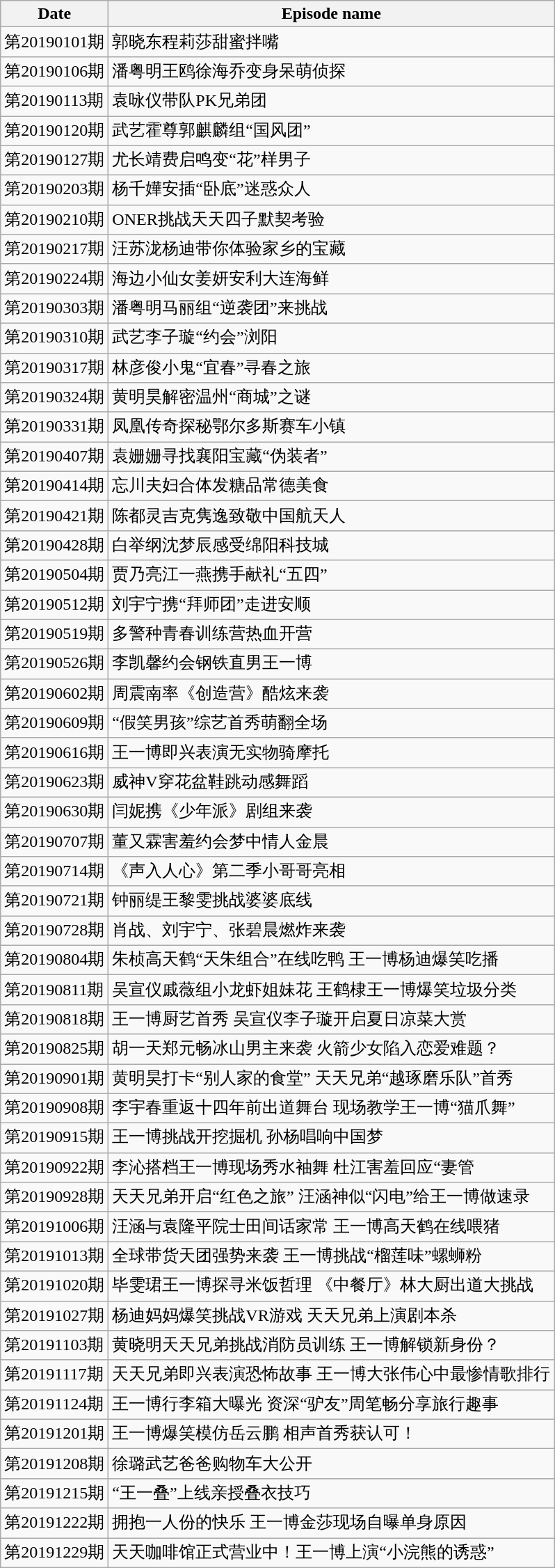<table class="wikitable mw-collapsible mw-collapsed">
<tr>
<th>Date</th>
<th>Episode name</th>
</tr>
<tr>
<td>第20190101期</td>
<td>郭晓东程莉莎甜蜜拌嘴</td>
</tr>
<tr>
<td>第20190106期</td>
<td>潘粤明王鸥徐海乔变身呆萌侦探</td>
</tr>
<tr>
<td>第20190113期</td>
<td>袁咏仪带队PK兄弟团</td>
</tr>
<tr>
<td>第20190120期</td>
<td>武艺霍尊郭麒麟组“国风团”</td>
</tr>
<tr>
<td>第20190127期</td>
<td>尤长靖费启鸣变“花”样男子</td>
</tr>
<tr>
<td>第20190203期</td>
<td>杨千嬅安插“卧底”迷惑众人</td>
</tr>
<tr>
<td>第20190210期</td>
<td>ONER挑战天天四子默契考验</td>
</tr>
<tr>
<td>第20190217期</td>
<td>汪苏泷杨迪带你体验家乡的宝藏</td>
</tr>
<tr>
<td>第20190224期</td>
<td>海边小仙女姜妍安利大连海鲜</td>
</tr>
<tr>
<td>第20190303期</td>
<td>潘粤明马丽组“逆袭团”来挑战</td>
</tr>
<tr>
<td>第20190310期</td>
<td>武艺李子璇“约会”浏阳</td>
</tr>
<tr>
<td>第20190317期</td>
<td>林彦俊小鬼“宜春”寻春之旅</td>
</tr>
<tr>
<td>第20190324期</td>
<td>黄明昊解密温州“商城”之谜</td>
</tr>
<tr>
<td>第20190331期</td>
<td>凤凰传奇探秘鄂尔多斯赛车小镇</td>
</tr>
<tr>
<td>第20190407期</td>
<td>袁姗姗寻找襄阳宝藏“伪装者”</td>
</tr>
<tr>
<td>第20190414期</td>
<td>忘川夫妇合体发糖品常德美食</td>
</tr>
<tr>
<td>第20190421期</td>
<td>陈都灵吉克隽逸致敬中国航天人</td>
</tr>
<tr>
<td>第20190428期</td>
<td>白举纲沈梦辰感受绵阳科技城</td>
</tr>
<tr>
<td>第20190504期</td>
<td>贾乃亮江一燕携手献礼“五四”</td>
</tr>
<tr>
<td>第20190512期</td>
<td>刘宇宁携“拜师团”走进安顺</td>
</tr>
<tr>
<td>第20190519期</td>
<td>多警种青春训练营热血开营</td>
</tr>
<tr>
<td>第20190526期</td>
<td>李凯馨约会钢铁直男王一博</td>
</tr>
<tr>
<td>第20190602期</td>
<td>周震南率《创造营》酷炫来袭</td>
</tr>
<tr>
<td>第20190609期</td>
<td>“假笑男孩”综艺首秀萌翻全场</td>
</tr>
<tr>
<td>第20190616期</td>
<td>王一博即兴表演无实物骑摩托</td>
</tr>
<tr>
<td>第20190623期</td>
<td>威神V穿花盆鞋跳动感舞蹈</td>
</tr>
<tr>
<td>第20190630期</td>
<td>闫妮携《少年派》剧组来袭</td>
</tr>
<tr>
<td>第20190707期</td>
<td>董又霖害羞约会梦中情人金晨</td>
</tr>
<tr>
<td>第20190714期</td>
<td>《声入人心》第二季小哥哥亮相</td>
</tr>
<tr>
<td>第20190721期</td>
<td>钟丽缇王黎雯挑战婆婆底线</td>
</tr>
<tr>
<td>第20190728期</td>
<td>肖战、刘宇宁、张碧晨燃炸来袭</td>
</tr>
<tr>
<td>第20190804期</td>
<td>朱桢高天鹤“天朱组合”在线吃鸭 王一博杨迪爆笑吃播</td>
</tr>
<tr>
<td>第20190811期</td>
<td>吴宣仪戚薇组小龙虾姐妹花 王鹤棣王一博爆笑垃圾分类</td>
</tr>
<tr>
<td>第20190818期</td>
<td>王一博厨艺首秀 吴宣仪李子璇开启夏日凉菜大赏</td>
</tr>
<tr>
<td>第20190825期</td>
<td>胡一天郑元畅冰山男主来袭 火箭少女陷入恋爱难题？</td>
</tr>
<tr>
<td>第20190901期</td>
<td>黄明昊打卡“别人家的食堂” 天天兄弟“越琢磨乐队”首秀</td>
</tr>
<tr>
<td>第20190908期</td>
<td>李宇春重返十四年前出道舞台 现场教学王一博“猫爪舞”</td>
</tr>
<tr>
<td>第20190915期</td>
<td>王一博挑战开挖掘机 孙杨唱响中国梦</td>
</tr>
<tr>
<td>第20190922期</td>
<td>李沁搭档王一博现场秀水袖舞 杜江害羞回应“妻管</td>
</tr>
<tr>
<td>第20190928期</td>
<td>天天兄弟开启“红色之旅” 汪涵神似“闪电”给王一博做速录</td>
</tr>
<tr>
<td>第20191006期</td>
<td>汪涵与袁隆平院士田间话家常 王一博高天鹤在线喂猪</td>
</tr>
<tr>
<td>第20191013期</td>
<td>全球带货天团强势来袭 王一博挑战“榴莲味”螺蛳粉</td>
</tr>
<tr>
<td>第20191020期</td>
<td>毕雯珺王一博探寻米饭哲理 《中餐厅》林大厨出道大挑战</td>
</tr>
<tr>
<td>第20191027期</td>
<td>杨迪妈妈爆笑挑战VR游戏 天天兄弟上演剧本杀</td>
</tr>
<tr>
<td>第20191103期</td>
<td>黄晓明天天兄弟挑战消防员训练 王一博解锁新身份？</td>
</tr>
<tr>
<td>第20191117期</td>
<td>天天兄弟即兴表演恐怖故事 王一博大张伟心中最惨情歌排行</td>
</tr>
<tr>
<td>第20191124期</td>
<td>王一博行李箱大曝光 资深“驴友”周笔畅分享旅行趣事</td>
</tr>
<tr>
<td>第20191201期</td>
<td>王一博爆笑模仿岳云鹏 相声首秀获认可！</td>
</tr>
<tr>
<td>第20191208期</td>
<td>徐璐武艺爸爸购物车大公开</td>
</tr>
<tr>
<td>第20191215期</td>
<td>“王一叠”上线亲授叠衣技巧</td>
</tr>
<tr>
<td>第20191222期</td>
<td>拥抱一人份的快乐 王一博金莎现场自曝单身原因</td>
</tr>
<tr>
<td>第20191229期</td>
<td>天天咖啡馆正式营业中！王一博上演“小浣熊的诱惑”</td>
</tr>
</table>
